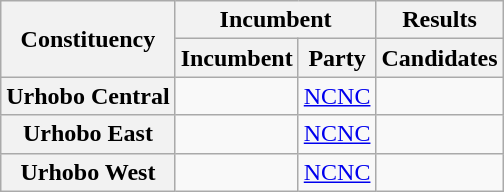<table class="wikitable sortable">
<tr>
<th rowspan="2">Constituency</th>
<th colspan="2">Incumbent</th>
<th>Results</th>
</tr>
<tr valign="bottom">
<th>Incumbent</th>
<th>Party</th>
<th>Candidates</th>
</tr>
<tr>
<th>Urhobo Central</th>
<td></td>
<td><a href='#'>NCNC</a></td>
<td nowrap=""></td>
</tr>
<tr>
<th>Urhobo East</th>
<td></td>
<td><a href='#'>NCNC</a></td>
<td nowrap=""></td>
</tr>
<tr>
<th>Urhobo West</th>
<td></td>
<td><a href='#'>NCNC</a></td>
<td nowrap=""></td>
</tr>
</table>
